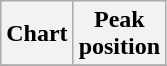<table class="wikitable plainrowheaders" style="text-align:center;" border="1">
<tr>
<th scope="col">Chart</th>
<th scope="col">Peak<br>position</th>
</tr>
<tr>
</tr>
</table>
